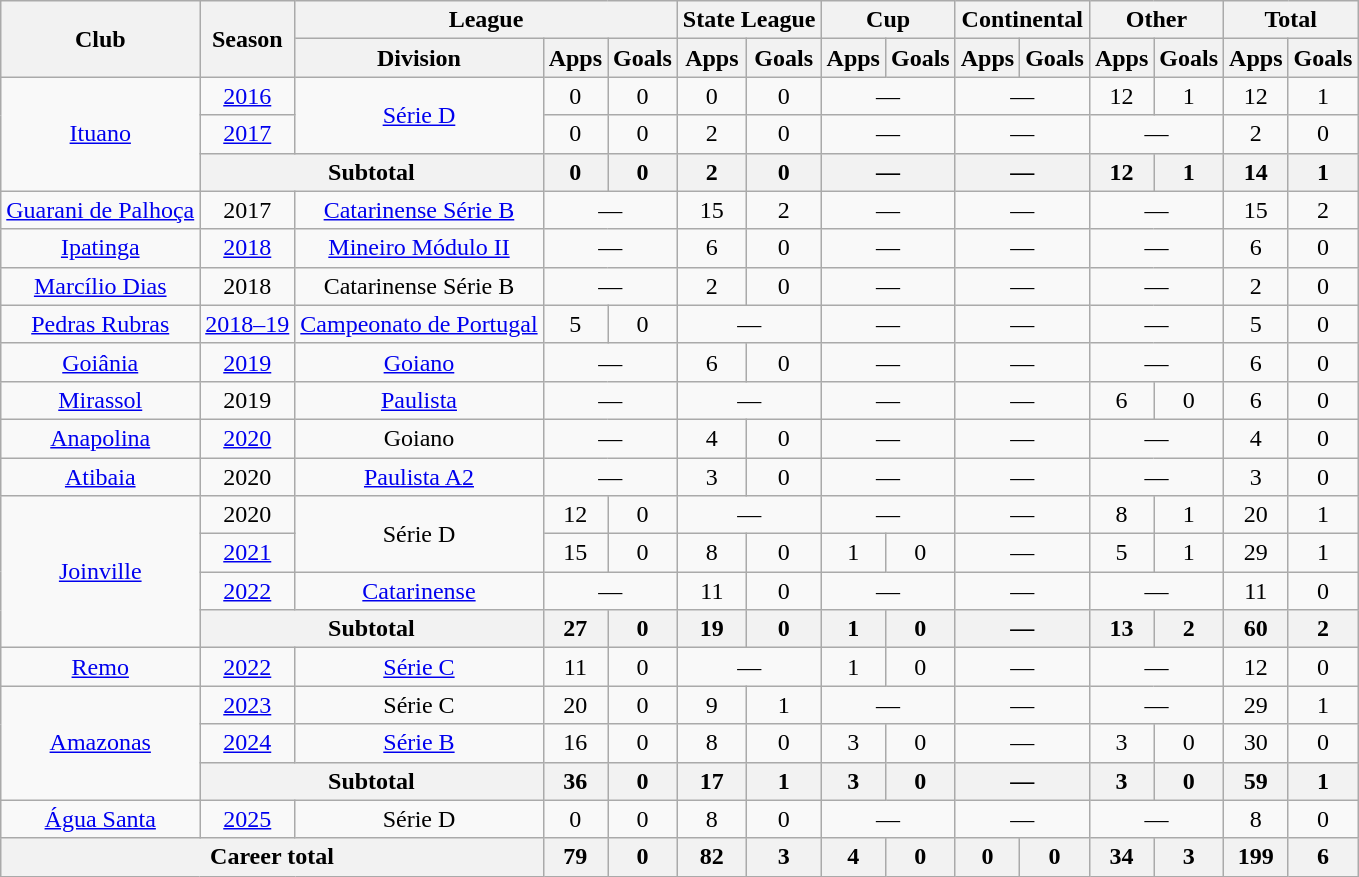<table class="wikitable" style="text-align: center;">
<tr>
<th rowspan="2">Club</th>
<th rowspan="2">Season</th>
<th colspan="3">League</th>
<th colspan="2">State League</th>
<th colspan="2">Cup</th>
<th colspan="2">Continental</th>
<th colspan="2">Other</th>
<th colspan="2">Total</th>
</tr>
<tr>
<th>Division</th>
<th>Apps</th>
<th>Goals</th>
<th>Apps</th>
<th>Goals</th>
<th>Apps</th>
<th>Goals</th>
<th>Apps</th>
<th>Goals</th>
<th>Apps</th>
<th>Goals</th>
<th>Apps</th>
<th>Goals</th>
</tr>
<tr>
<td rowspan="3" valign="center"><a href='#'>Ituano</a></td>
<td><a href='#'>2016</a></td>
<td rowspan="2"><a href='#'>Série D</a></td>
<td>0</td>
<td>0</td>
<td>0</td>
<td>0</td>
<td colspan="2">—</td>
<td colspan="2">—</td>
<td>12</td>
<td>1</td>
<td>12</td>
<td>1</td>
</tr>
<tr>
<td><a href='#'>2017</a></td>
<td>0</td>
<td>0</td>
<td>2</td>
<td>0</td>
<td colspan="2">—</td>
<td colspan="2">—</td>
<td colspan="2">—</td>
<td>2</td>
<td>0</td>
</tr>
<tr>
<th colspan="2">Subtotal</th>
<th>0</th>
<th>0</th>
<th>2</th>
<th>0</th>
<th colspan="2">—</th>
<th colspan="2">—</th>
<th>12</th>
<th>1</th>
<th>14</th>
<th>1</th>
</tr>
<tr>
<td valign="center"><a href='#'>Guarani de Palhoça</a></td>
<td>2017</td>
<td><a href='#'>Catarinense Série B</a></td>
<td colspan="2">—</td>
<td>15</td>
<td>2</td>
<td colspan="2">—</td>
<td colspan="2">—</td>
<td colspan="2">—</td>
<td>15</td>
<td>2</td>
</tr>
<tr>
<td valign="center"><a href='#'>Ipatinga</a></td>
<td><a href='#'>2018</a></td>
<td><a href='#'>Mineiro Módulo II</a></td>
<td colspan="2">—</td>
<td>6</td>
<td>0</td>
<td colspan="2">—</td>
<td colspan="2">—</td>
<td colspan="2">—</td>
<td>6</td>
<td>0</td>
</tr>
<tr>
<td valign="center"><a href='#'>Marcílio Dias</a></td>
<td>2018</td>
<td>Catarinense Série B</td>
<td colspan="2">—</td>
<td>2</td>
<td>0</td>
<td colspan="2">—</td>
<td colspan="2">—</td>
<td colspan="2">—</td>
<td>2</td>
<td>0</td>
</tr>
<tr>
<td valign="center"><a href='#'>Pedras Rubras</a></td>
<td><a href='#'>2018–19</a></td>
<td><a href='#'>Campeonato de Portugal</a></td>
<td>5</td>
<td>0</td>
<td colspan="2">—</td>
<td colspan="2">—</td>
<td colspan="2">—</td>
<td colspan="2">—</td>
<td>5</td>
<td>0</td>
</tr>
<tr>
<td valign="center"><a href='#'>Goiânia</a></td>
<td><a href='#'>2019</a></td>
<td><a href='#'>Goiano</a></td>
<td colspan="2">—</td>
<td>6</td>
<td>0</td>
<td colspan="2">—</td>
<td colspan="2">—</td>
<td colspan="2">—</td>
<td>6</td>
<td>0</td>
</tr>
<tr>
<td valign="center"><a href='#'>Mirassol</a></td>
<td>2019</td>
<td><a href='#'>Paulista</a></td>
<td colspan="2">—</td>
<td colspan="2">—</td>
<td colspan="2">—</td>
<td colspan="2">—</td>
<td>6</td>
<td>0</td>
<td>6</td>
<td>0</td>
</tr>
<tr>
<td valign="center"><a href='#'>Anapolina</a></td>
<td><a href='#'>2020</a></td>
<td>Goiano</td>
<td colspan="2">—</td>
<td>4</td>
<td>0</td>
<td colspan="2">—</td>
<td colspan="2">—</td>
<td colspan="2">—</td>
<td>4</td>
<td>0</td>
</tr>
<tr>
<td valign="center"><a href='#'>Atibaia</a></td>
<td>2020</td>
<td><a href='#'>Paulista A2</a></td>
<td colspan="2">—</td>
<td>3</td>
<td>0</td>
<td colspan="2">—</td>
<td colspan="2">—</td>
<td colspan="2">—</td>
<td>3</td>
<td>0</td>
</tr>
<tr>
<td rowspan="4" valign="center"><a href='#'>Joinville</a></td>
<td>2020</td>
<td rowspan="2">Série D</td>
<td>12</td>
<td>0</td>
<td colspan="2">—</td>
<td colspan="2">—</td>
<td colspan="2">—</td>
<td>8</td>
<td>1</td>
<td>20</td>
<td>1</td>
</tr>
<tr>
<td><a href='#'>2021</a></td>
<td>15</td>
<td>0</td>
<td>8</td>
<td>0</td>
<td>1</td>
<td>0</td>
<td colspan="2">—</td>
<td>5</td>
<td>1</td>
<td>29</td>
<td>1</td>
</tr>
<tr>
<td><a href='#'>2022</a></td>
<td><a href='#'>Catarinense</a></td>
<td colspan="2">—</td>
<td>11</td>
<td>0</td>
<td colspan="2">—</td>
<td colspan="2">—</td>
<td colspan="2">—</td>
<td>11</td>
<td>0</td>
</tr>
<tr>
<th colspan="2">Subtotal</th>
<th>27</th>
<th>0</th>
<th>19</th>
<th>0</th>
<th>1</th>
<th>0</th>
<th colspan="2">—</th>
<th>13</th>
<th>2</th>
<th>60</th>
<th>2</th>
</tr>
<tr>
<td valign="center"><a href='#'>Remo</a></td>
<td><a href='#'>2022</a></td>
<td><a href='#'>Série C</a></td>
<td>11</td>
<td>0</td>
<td colspan="2">—</td>
<td>1</td>
<td>0</td>
<td colspan="2">—</td>
<td colspan="2">—</td>
<td>12</td>
<td>0</td>
</tr>
<tr>
<td rowspan="3" valign="center"><a href='#'>Amazonas</a></td>
<td><a href='#'>2023</a></td>
<td>Série C</td>
<td>20</td>
<td>0</td>
<td>9</td>
<td>1</td>
<td colspan="2">—</td>
<td colspan="2">—</td>
<td colspan="2">—</td>
<td>29</td>
<td>1</td>
</tr>
<tr>
<td><a href='#'>2024</a></td>
<td><a href='#'>Série B</a></td>
<td>16</td>
<td>0</td>
<td>8</td>
<td>0</td>
<td>3</td>
<td>0</td>
<td colspan="2">—</td>
<td>3</td>
<td>0</td>
<td>30</td>
<td>0</td>
</tr>
<tr>
<th colspan="2">Subtotal</th>
<th>36</th>
<th>0</th>
<th>17</th>
<th>1</th>
<th>3</th>
<th>0</th>
<th colspan="2">—</th>
<th>3</th>
<th>0</th>
<th>59</th>
<th>1</th>
</tr>
<tr>
<td valign="center"><a href='#'>Água Santa</a></td>
<td><a href='#'>2025</a></td>
<td>Série D</td>
<td>0</td>
<td>0</td>
<td>8</td>
<td>0</td>
<td colspan="2">—</td>
<td colspan="2">—</td>
<td colspan="2">—</td>
<td>8</td>
<td>0</td>
</tr>
<tr>
<th colspan="3"><strong>Career total</strong></th>
<th>79</th>
<th>0</th>
<th>82</th>
<th>3</th>
<th>4</th>
<th>0</th>
<th>0</th>
<th>0</th>
<th>34</th>
<th>3</th>
<th>199</th>
<th>6</th>
</tr>
</table>
